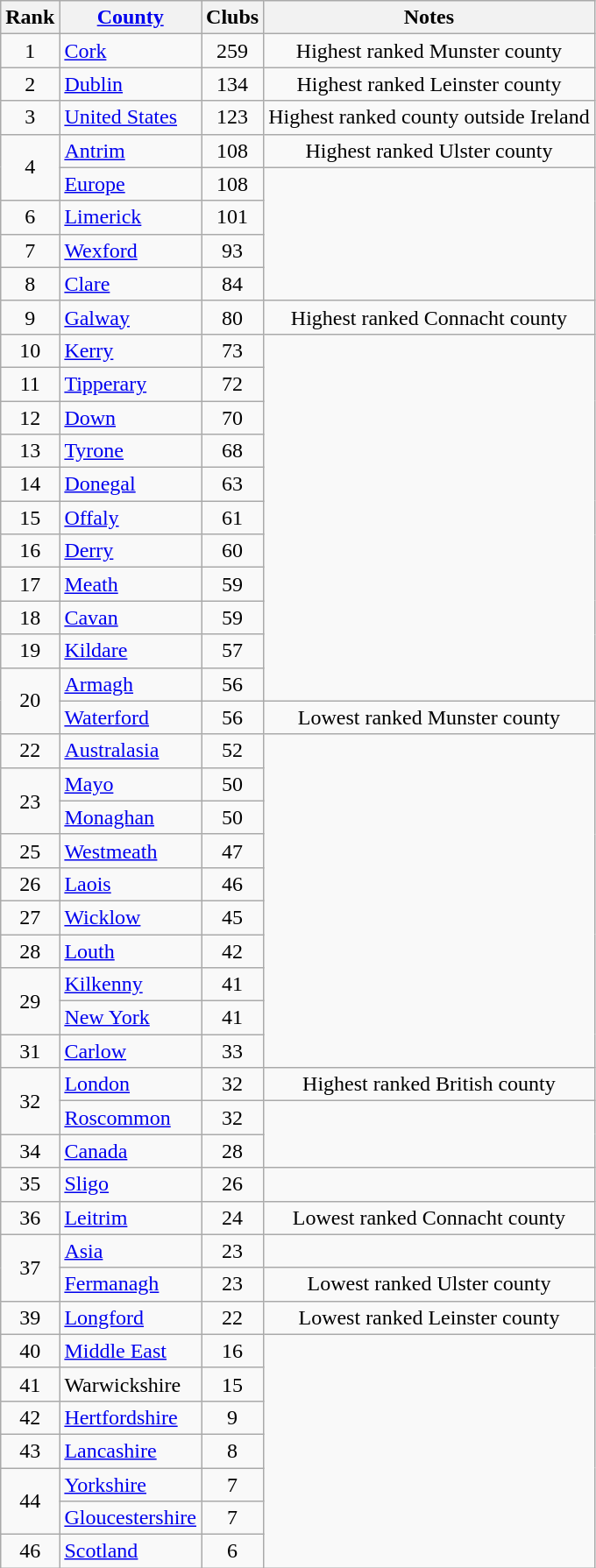<table class="wikitable sortable" style="text-align:center">
<tr>
<th>Rank</th>
<th><a href='#'>County</a></th>
<th>Clubs</th>
<th>Notes</th>
</tr>
<tr>
<td>1</td>
<td style="text-align:left"> <a href='#'>Cork</a></td>
<td>259</td>
<td>Highest ranked Munster county</td>
</tr>
<tr>
<td>2</td>
<td style="text-align:left"> <a href='#'>Dublin</a></td>
<td>134</td>
<td>Highest ranked Leinster county</td>
</tr>
<tr>
<td>3</td>
<td style="text-align:left"> <a href='#'>United States</a></td>
<td>123</td>
<td>Highest ranked county outside Ireland</td>
</tr>
<tr>
<td rowspan="2">4</td>
<td style="text-align:left"> <a href='#'>Antrim</a></td>
<td>108</td>
<td>Highest ranked Ulster county</td>
</tr>
<tr>
<td style="text-align:left"> <a href='#'>Europe</a></td>
<td>108</td>
<td rowspan="4"></td>
</tr>
<tr>
<td>6</td>
<td style="text-align:left"> <a href='#'>Limerick</a></td>
<td>101</td>
</tr>
<tr>
<td>7</td>
<td style="text-align:left"> <a href='#'>Wexford</a></td>
<td>93</td>
</tr>
<tr>
<td>8</td>
<td style="text-align:left"> <a href='#'>Clare</a></td>
<td>84</td>
</tr>
<tr>
<td>9</td>
<td style="text-align:left"> <a href='#'>Galway</a></td>
<td>80</td>
<td>Highest ranked Connacht county</td>
</tr>
<tr>
<td>10</td>
<td style="text-align:left"> <a href='#'>Kerry</a></td>
<td>73</td>
<td rowspan="11"></td>
</tr>
<tr>
<td>11</td>
<td style="text-align:left"> <a href='#'>Tipperary</a></td>
<td>72</td>
</tr>
<tr>
<td>12</td>
<td style="text-align:left"> <a href='#'>Down</a></td>
<td>70</td>
</tr>
<tr>
<td>13</td>
<td style="text-align:left"> <a href='#'>Tyrone</a></td>
<td>68</td>
</tr>
<tr>
<td>14</td>
<td style="text-align:left"> <a href='#'>Donegal</a></td>
<td>63</td>
</tr>
<tr>
<td>15</td>
<td style="text-align:left"> <a href='#'>Offaly</a></td>
<td>61</td>
</tr>
<tr>
<td>16</td>
<td style="text-align:left"> <a href='#'>Derry</a></td>
<td>60</td>
</tr>
<tr>
<td>17</td>
<td style="text-align:left"> <a href='#'>Meath</a></td>
<td>59</td>
</tr>
<tr>
<td>18</td>
<td style="text-align:left"> <a href='#'>Cavan</a></td>
<td>59</td>
</tr>
<tr>
<td>19</td>
<td style="text-align:left"> <a href='#'>Kildare</a></td>
<td>57</td>
</tr>
<tr>
<td rowspan="2">20</td>
<td style="text-align:left"> <a href='#'>Armagh</a></td>
<td>56</td>
</tr>
<tr>
<td style="text-align:left"> <a href='#'>Waterford</a></td>
<td>56</td>
<td>Lowest ranked Munster county</td>
</tr>
<tr>
<td>22</td>
<td style="text-align:left"> <a href='#'>Australasia</a></td>
<td>52</td>
<td rowspan="10"></td>
</tr>
<tr>
<td rowspan="2">23</td>
<td style="text-align:left"> <a href='#'>Mayo</a></td>
<td>50</td>
</tr>
<tr>
<td style="text-align:left"> <a href='#'>Monaghan</a></td>
<td>50</td>
</tr>
<tr>
<td>25</td>
<td style="text-align:left"> <a href='#'>Westmeath</a></td>
<td>47</td>
</tr>
<tr>
<td>26</td>
<td style="text-align:left"> <a href='#'>Laois</a></td>
<td>46</td>
</tr>
<tr>
<td>27</td>
<td style="text-align:left"> <a href='#'>Wicklow</a></td>
<td>45</td>
</tr>
<tr>
<td>28</td>
<td style="text-align:left"> <a href='#'>Louth</a></td>
<td>42</td>
</tr>
<tr>
<td rowspan="2">29</td>
<td style="text-align:left"> <a href='#'>Kilkenny</a></td>
<td>41</td>
</tr>
<tr>
<td style="text-align:left"> <a href='#'>New York</a></td>
<td>41</td>
</tr>
<tr>
<td>31</td>
<td style="text-align:left"> <a href='#'>Carlow</a></td>
<td>33</td>
</tr>
<tr>
<td rowspan="2">32</td>
<td style="text-align:left"> <a href='#'>London</a></td>
<td>32</td>
<td>Highest ranked British county</td>
</tr>
<tr>
<td style="text-align:left"> <a href='#'>Roscommon</a></td>
<td>32</td>
<td rowspan="2"></td>
</tr>
<tr>
<td>34</td>
<td style="text-align:left"> <a href='#'>Canada</a></td>
<td>28</td>
</tr>
<tr>
<td>35</td>
<td style="text-align:left"> <a href='#'>Sligo</a></td>
<td>26</td>
<td></td>
</tr>
<tr>
<td>36</td>
<td style="text-align:left"> <a href='#'>Leitrim</a></td>
<td>24</td>
<td>Lowest ranked Connacht county</td>
</tr>
<tr>
<td rowspan="2">37</td>
<td style="text-align:left"> <a href='#'>Asia</a></td>
<td>23</td>
</tr>
<tr>
<td style="text-align:left"> <a href='#'>Fermanagh</a></td>
<td>23</td>
<td>Lowest ranked Ulster county</td>
</tr>
<tr>
<td>39</td>
<td style="text-align:left"> <a href='#'>Longford</a></td>
<td>22</td>
<td>Lowest ranked Leinster county</td>
</tr>
<tr>
<td>40</td>
<td style="text-align:left"> <a href='#'>Middle East</a></td>
<td>16</td>
</tr>
<tr>
<td>41</td>
<td style="text-align:left"> Warwickshire</td>
<td>15</td>
</tr>
<tr>
<td>42</td>
<td style="text-align:left"> <a href='#'>Hertfordshire</a></td>
<td>9</td>
</tr>
<tr>
<td>43</td>
<td style="text-align:left"> <a href='#'>Lancashire</a></td>
<td>8</td>
</tr>
<tr>
<td rowspan="2">44</td>
<td style="text-align:left"> <a href='#'>Yorkshire</a></td>
<td>7</td>
</tr>
<tr>
<td style="text-align:left"> <a href='#'>Gloucestershire</a></td>
<td>7</td>
</tr>
<tr>
<td>46</td>
<td style="text-align:left"> <a href='#'>Scotland</a></td>
<td>6</td>
</tr>
</table>
